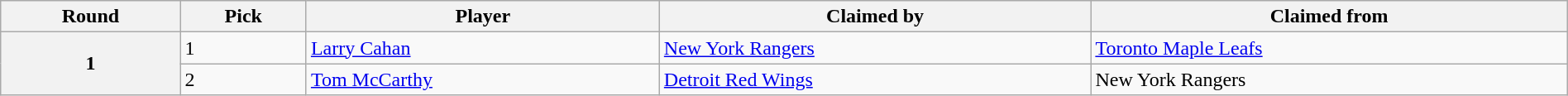<table class="wikitable" style="width: 100%">
<tr>
<th scope="col">Round</th>
<th scope="col">Pick</th>
<th scope="col">Player</th>
<th scope="col">Claimed by</th>
<th scope="col">Claimed from</th>
</tr>
<tr>
<th scope="row" rowspan="2">1</th>
<td>1</td>
<td><a href='#'>Larry Cahan</a></td>
<td><a href='#'>New York Rangers</a></td>
<td><a href='#'>Toronto Maple Leafs</a></td>
</tr>
<tr>
<td>2</td>
<td><a href='#'>Tom McCarthy</a></td>
<td><a href='#'>Detroit Red Wings</a></td>
<td>New York Rangers</td>
</tr>
</table>
